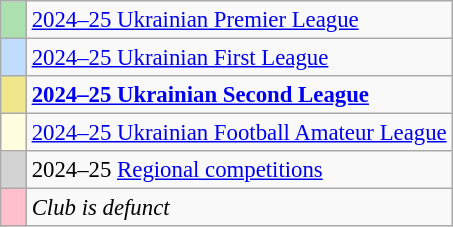<table class="wikitable" style="text-align:left; font-size:95%;">
<tr>
<td style="width:10px; background:#ace1af;"></td>
<td><a href='#'>2024–25 Ukrainian Premier League</a></td>
</tr>
<tr>
<td style="width:10px; background:#C1DDFD;"></td>
<td><a href='#'>2024–25 Ukrainian First League</a></td>
</tr>
<tr>
<td style="width:10px; background:khaki;"></td>
<td><strong><a href='#'>2024–25 Ukrainian Second League</a></strong></td>
</tr>
<tr>
<td style="width:10px; background:lightyellow;"></td>
<td><a href='#'>2024–25 Ukrainian Football Amateur League</a></td>
</tr>
<tr>
<td style="width:10px; background:lightgrey;"></td>
<td>2024–25 <a href='#'>Regional competitions</a></td>
</tr>
<tr>
<td style="width:10px; background:pink;"></td>
<td><em>Club is defunct</em></td>
</tr>
</table>
